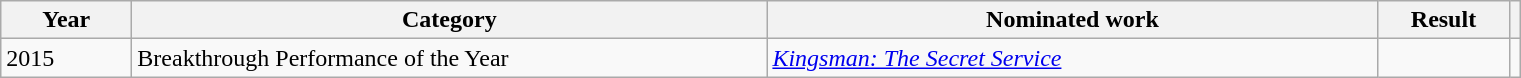<table class=wikitable>
<tr>
<th scope="col" style="width:5em;">Year</th>
<th scope="col" style="width:26em;">Category</th>
<th scope="col" style="width:25em;">Nominated work</th>
<th scope="col" style="width:5em;">Result</th>
<th></th>
</tr>
<tr>
<td>2015</td>
<td>Breakthrough Performance of the Year</td>
<td><em><a href='#'>Kingsman: The Secret Service</a></em></td>
<td></td>
<td align="center"></td>
</tr>
</table>
